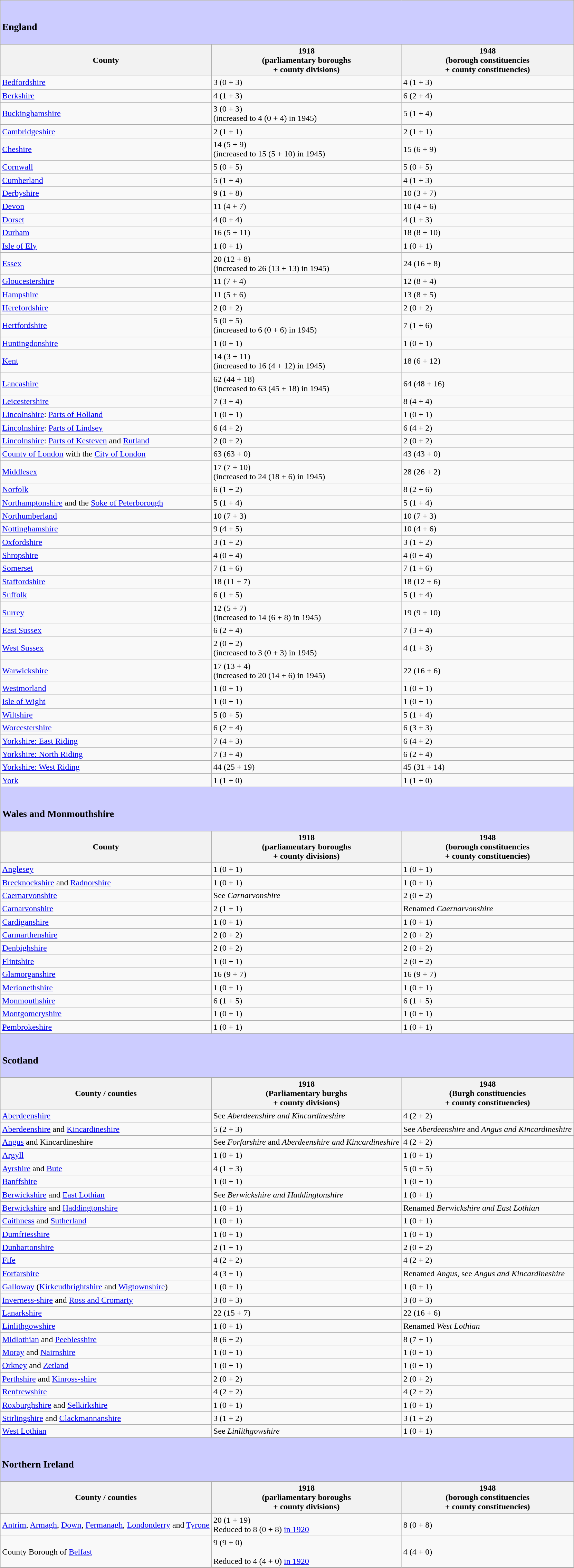<table class="wikitable">
<tr>
<td colspan="3" bgcolor="ccccff"><br><h3>England</h3></td>
</tr>
<tr>
<th>County</th>
<th>1918<br> (parliamentary boroughs <br>+ county divisions)</th>
<th>1948<br> (borough constituencies <br>+ county constituencies)</th>
</tr>
<tr>
<td><a href='#'>Bedfordshire</a></td>
<td>3 (0 + 3)</td>
<td>4 (1 + 3)</td>
</tr>
<tr>
<td><a href='#'>Berkshire</a></td>
<td>4 (1 + 3)</td>
<td>6 (2 + 4)</td>
</tr>
<tr>
<td><a href='#'>Buckinghamshire</a></td>
<td>3 (0 + 3)<br>(increased to 4 (0 + 4) in 1945)</td>
<td>5 (1 + 4)</td>
</tr>
<tr>
<td><a href='#'>Cambridgeshire</a></td>
<td>2 (1 + 1)</td>
<td>2 (1 + 1)</td>
</tr>
<tr>
<td><a href='#'>Cheshire</a></td>
<td>14 (5 + 9)<br>(increased to 15 (5 + 10) in 1945)</td>
<td>15 (6 + 9)</td>
</tr>
<tr>
<td><a href='#'>Cornwall</a></td>
<td>5 (0 + 5)</td>
<td>5 (0 + 5)</td>
</tr>
<tr>
<td><a href='#'>Cumberland</a></td>
<td>5 (1 + 4)</td>
<td>4 (1 + 3)</td>
</tr>
<tr>
<td><a href='#'>Derbyshire</a></td>
<td>9 (1 + 8)</td>
<td>10 (3 + 7)</td>
</tr>
<tr>
<td><a href='#'>Devon</a></td>
<td>11 (4 + 7)</td>
<td>10 (4 + 6)</td>
</tr>
<tr>
<td><a href='#'>Dorset</a></td>
<td>4 (0 + 4)</td>
<td>4 (1 + 3)</td>
</tr>
<tr>
<td><a href='#'>Durham</a></td>
<td>16 (5 + 11)</td>
<td>18 (8 + 10)</td>
</tr>
<tr>
<td><a href='#'>Isle of Ely</a></td>
<td>1 (0 + 1)</td>
<td>1 (0 + 1)</td>
</tr>
<tr>
<td><a href='#'>Essex</a></td>
<td>20 (12 + 8)<br>(increased to 26 (13 + 13) in 1945)</td>
<td>24 (16 + 8)</td>
</tr>
<tr>
<td><a href='#'>Gloucestershire</a></td>
<td>11 (7 + 4)</td>
<td>12 (8 + 4)</td>
</tr>
<tr>
<td><a href='#'>Hampshire</a></td>
<td>11 (5 + 6)</td>
<td>13 (8 + 5)</td>
</tr>
<tr>
<td><a href='#'>Herefordshire</a></td>
<td>2 (0 + 2)</td>
<td>2 (0 + 2)</td>
</tr>
<tr>
<td><a href='#'>Hertfordshire</a></td>
<td>5 (0 + 5)<br>(increased to 6 (0 + 6) in 1945)</td>
<td>7 (1 + 6)</td>
</tr>
<tr>
<td><a href='#'>Huntingdonshire</a></td>
<td>1 (0 + 1)</td>
<td>1 (0 + 1)</td>
</tr>
<tr>
<td><a href='#'>Kent</a></td>
<td>14 (3 + 11)<br>(increased to 16 (4 + 12) in 1945)</td>
<td>18 (6 + 12)</td>
</tr>
<tr>
<td><a href='#'>Lancashire</a></td>
<td>62 (44 + 18)<br>(increased to 63 (45 + 18) in 1945)</td>
<td>64 (48 + 16)</td>
</tr>
<tr>
<td><a href='#'>Leicestershire</a></td>
<td>7 (3 + 4)</td>
<td>8 (4 + 4)</td>
</tr>
<tr>
<td><a href='#'>Lincolnshire</a>: <a href='#'>Parts of Holland</a></td>
<td>1 (0 + 1)</td>
<td>1 (0 + 1)</td>
</tr>
<tr>
<td><a href='#'>Lincolnshire</a>: <a href='#'>Parts of Lindsey</a></td>
<td>6 (4 + 2)</td>
<td>6 (4 + 2)</td>
</tr>
<tr>
<td><a href='#'>Lincolnshire</a>: <a href='#'>Parts of Kesteven</a> and <a href='#'>Rutland</a></td>
<td>2 (0 + 2)</td>
<td>2 (0 + 2)</td>
</tr>
<tr>
<td><a href='#'>County of London</a> with the <a href='#'>City of London</a></td>
<td>63 (63 + 0)</td>
<td>43 (43 + 0)</td>
</tr>
<tr>
<td><a href='#'>Middlesex</a></td>
<td>17 (7 + 10)<br>(increased to 24 (18 + 6) in 1945)</td>
<td>28 (26 + 2)</td>
</tr>
<tr>
<td><a href='#'>Norfolk</a></td>
<td>6 (1 + 2)</td>
<td>8 (2 + 6)</td>
</tr>
<tr>
<td><a href='#'>Northamptonshire</a> and the <a href='#'>Soke of Peterborough</a></td>
<td>5 (1 + 4)</td>
<td>5 (1 + 4)</td>
</tr>
<tr>
<td><a href='#'>Northumberland</a></td>
<td>10 (7 + 3)</td>
<td>10 (7 + 3)</td>
</tr>
<tr>
<td><a href='#'>Nottinghamshire</a></td>
<td>9 (4 + 5)</td>
<td>10 (4 + 6)</td>
</tr>
<tr>
<td><a href='#'>Oxfordshire</a></td>
<td>3 (1 + 2)</td>
<td>3 (1 + 2)</td>
</tr>
<tr>
<td><a href='#'>Shropshire</a></td>
<td>4 (0 + 4)</td>
<td>4 (0 + 4)</td>
</tr>
<tr>
<td><a href='#'>Somerset</a></td>
<td>7 (1 + 6)</td>
<td>7 (1 + 6)</td>
</tr>
<tr>
<td><a href='#'>Staffordshire</a></td>
<td>18 (11 + 7)</td>
<td>18 (12 + 6)</td>
</tr>
<tr>
<td><a href='#'>Suffolk</a></td>
<td>6 (1 + 5)</td>
<td>5 (1 + 4)</td>
</tr>
<tr>
<td><a href='#'>Surrey</a></td>
<td>12 (5 + 7)<br>(increased to 14 (6 + 8) in 1945)</td>
<td>19 (9 + 10)</td>
</tr>
<tr>
<td><a href='#'>East Sussex</a></td>
<td>6 (2 + 4)</td>
<td>7 (3 + 4)</td>
</tr>
<tr>
<td><a href='#'>West Sussex</a></td>
<td>2 (0 + 2)<br>(increased to 3 (0 + 3) in 1945)</td>
<td>4 (1 + 3)</td>
</tr>
<tr>
<td><a href='#'>Warwickshire</a></td>
<td>17 (13 + 4)<br>(increased to 20 (14 + 6) in 1945)</td>
<td>22 (16 + 6)</td>
</tr>
<tr>
<td><a href='#'>Westmorland</a></td>
<td>1 (0 + 1)</td>
<td>1 (0 + 1)</td>
</tr>
<tr>
<td><a href='#'>Isle of Wight</a></td>
<td>1 (0 + 1)</td>
<td>1 (0 + 1)</td>
</tr>
<tr>
<td><a href='#'>Wiltshire</a></td>
<td>5 (0 + 5)</td>
<td>5 (1 + 4)</td>
</tr>
<tr>
<td><a href='#'>Worcestershire</a></td>
<td>6 (2 + 4)</td>
<td>6 (3 + 3)</td>
</tr>
<tr>
<td><a href='#'>Yorkshire: East Riding</a></td>
<td>7 (4 + 3)</td>
<td>6 (4 + 2)</td>
</tr>
<tr>
<td><a href='#'>Yorkshire: North Riding</a></td>
<td>7 (3 + 4)</td>
<td>6 (2 + 4)</td>
</tr>
<tr>
<td><a href='#'>Yorkshire: West Riding</a></td>
<td>44 (25 + 19)</td>
<td>45 (31 + 14)</td>
</tr>
<tr>
<td><a href='#'>York</a></td>
<td>1 (1 + 0)</td>
<td>1 (1 + 0)</td>
</tr>
<tr>
<td colspan="3" bgcolor="ccccff"><br><h3>Wales and Monmouthshire</h3></td>
</tr>
<tr>
<th>County</th>
<th>1918<br> (parliamentary boroughs <br>+ county divisions)</th>
<th>1948<br> (borough constituencies <br>+ county constituencies)</th>
</tr>
<tr>
<td><a href='#'>Anglesey</a></td>
<td>1 (0 + 1)</td>
<td>1 (0 + 1)</td>
</tr>
<tr>
<td><a href='#'>Brecknockshire</a> and <a href='#'>Radnorshire</a></td>
<td>1 (0 + 1)</td>
<td>1 (0 + 1)</td>
</tr>
<tr>
<td><a href='#'>Caernarvonshire</a></td>
<td>See <em>Carnarvonshire</em></td>
<td>2 (0 + 2)</td>
</tr>
<tr>
<td><a href='#'>Carnarvonshire</a></td>
<td>2 (1 + 1)</td>
<td>Renamed <em>Caernarvonshire</em></td>
</tr>
<tr>
<td><a href='#'>Cardiganshire</a></td>
<td>1 (0 + 1)</td>
<td>1 (0 + 1)</td>
</tr>
<tr>
<td><a href='#'>Carmarthenshire</a></td>
<td>2 (0 + 2)</td>
<td>2 (0 + 2)</td>
</tr>
<tr>
<td><a href='#'>Denbighshire</a></td>
<td>2 (0 + 2)</td>
<td>2 (0 + 2)</td>
</tr>
<tr>
<td><a href='#'>Flintshire</a></td>
<td>1 (0 + 1)</td>
<td>2 (0 + 2)</td>
</tr>
<tr>
<td><a href='#'>Glamorganshire</a></td>
<td>16 (9 + 7)</td>
<td>16 (9 + 7)</td>
</tr>
<tr>
<td><a href='#'>Merionethshire</a></td>
<td>1 (0 + 1)</td>
<td>1 (0 + 1)</td>
</tr>
<tr>
<td><a href='#'>Monmouthshire</a></td>
<td>6 (1 + 5)</td>
<td>6 (1 + 5)</td>
</tr>
<tr>
<td><a href='#'>Montgomeryshire</a></td>
<td>1 (0 + 1)</td>
<td>1 (0 + 1)</td>
</tr>
<tr>
<td><a href='#'>Pembrokeshire</a></td>
<td>1 (0 + 1)</td>
<td>1 (0 + 1)</td>
</tr>
<tr>
<td colspan="3" bgcolor="ccccff"><br><h3>Scotland</h3></td>
</tr>
<tr>
<th>County / counties</th>
<th>1918<br> (Parliamentary burghs<br>+ county divisions)</th>
<th>1948<br> (Burgh constituencies <br>+ county constituencies)</th>
</tr>
<tr>
<td><a href='#'>Aberdeenshire</a></td>
<td>See <em>Aberdeenshire and Kincardineshire</em></td>
<td>4 (2 + 2)</td>
</tr>
<tr>
<td><a href='#'>Aberdeenshire</a> and <a href='#'>Kincardineshire</a></td>
<td>5 (2 + 3)</td>
<td>See <em>Aberdeenshire</em> and <em>Angus and Kincardineshire</em></td>
</tr>
<tr>
<td><a href='#'>Angus</a> and Kincardineshire</td>
<td>See <em>Forfarshire</em> and <em>Aberdeenshire and Kincardineshire</em></td>
<td>4 (2 + 2)</td>
</tr>
<tr>
<td><a href='#'>Argyll</a></td>
<td>1 (0 + 1)</td>
<td>1 (0 + 1)</td>
</tr>
<tr>
<td><a href='#'>Ayrshire</a> and <a href='#'>Bute</a></td>
<td>4 (1 + 3)</td>
<td>5 (0 + 5)</td>
</tr>
<tr>
<td><a href='#'>Banffshire</a></td>
<td>1 (0 + 1)</td>
<td>1 (0 + 1)</td>
</tr>
<tr>
<td><a href='#'>Berwickshire</a> and <a href='#'>East Lothian</a></td>
<td>See <em>Berwickshire and Haddingtonshire</em></td>
<td>1 (0 + 1)</td>
</tr>
<tr>
<td><a href='#'>Berwickshire</a> and <a href='#'>Haddingtonshire</a></td>
<td>1 (0 + 1)</td>
<td>Renamed <em>Berwickshire and East Lothian</em></td>
</tr>
<tr>
<td><a href='#'>Caithness</a> and <a href='#'>Sutherland</a></td>
<td>1 (0 + 1)</td>
<td>1 (0 + 1)</td>
</tr>
<tr>
<td><a href='#'>Dumfriesshire</a></td>
<td>1 (0 + 1)</td>
<td>1 (0 + 1)</td>
</tr>
<tr>
<td><a href='#'>Dunbartonshire</a></td>
<td>2 (1 + 1)</td>
<td>2 (0 + 2)</td>
</tr>
<tr>
<td><a href='#'>Fife</a></td>
<td>4 (2 + 2)</td>
<td>4 (2 + 2)</td>
</tr>
<tr>
<td><a href='#'>Forfarshire</a></td>
<td>4 (3 + 1)</td>
<td>Renamed <em>Angus</em>, see <em>Angus and Kincardineshire</em></td>
</tr>
<tr>
<td><a href='#'>Galloway</a> (<a href='#'>Kirkcudbrightshire</a> and <a href='#'>Wigtownshire</a>)</td>
<td>1 (0 + 1)</td>
<td>1 (0 + 1)</td>
</tr>
<tr>
<td><a href='#'>Inverness-shire</a> and <a href='#'>Ross and Cromarty</a></td>
<td>3 (0 + 3)</td>
<td>3 (0 + 3)</td>
</tr>
<tr>
<td><a href='#'>Lanarkshire</a></td>
<td>22 (15 + 7)</td>
<td>22 (16 + 6)</td>
</tr>
<tr>
<td><a href='#'>Linlithgowshire</a></td>
<td>1 (0 + 1)</td>
<td>Renamed <em>West Lothian</em></td>
</tr>
<tr>
<td><a href='#'>Midlothian</a> and <a href='#'>Peeblesshire</a></td>
<td>8 (6 + 2)</td>
<td>8 (7 + 1)</td>
</tr>
<tr>
<td><a href='#'>Moray</a> and <a href='#'>Nairnshire</a></td>
<td>1 (0 + 1)</td>
<td>1 (0 + 1)</td>
</tr>
<tr>
<td><a href='#'>Orkney</a> and <a href='#'>Zetland</a></td>
<td>1 (0 + 1)</td>
<td>1 (0 + 1)</td>
</tr>
<tr>
<td><a href='#'>Perthshire</a> and <a href='#'>Kinross-shire</a></td>
<td>2 (0 + 2)</td>
<td>2 (0 + 2)</td>
</tr>
<tr>
<td><a href='#'>Renfrewshire</a></td>
<td>4 (2 + 2)</td>
<td>4 (2 + 2)</td>
</tr>
<tr>
<td><a href='#'>Roxburghshire</a> and <a href='#'>Selkirkshire</a></td>
<td>1 (0 + 1)</td>
<td>1 (0 + 1)</td>
</tr>
<tr>
<td><a href='#'>Stirlingshire</a> and <a href='#'>Clackmannanshire</a></td>
<td>3 (1 + 2)</td>
<td>3 (1 + 2)</td>
</tr>
<tr>
<td><a href='#'>West Lothian</a></td>
<td>See <em>Linlithgowshire</em></td>
<td>1 (0 + 1)</td>
</tr>
<tr>
<td colspan="3" bgcolor="ccccff"><br><h3>Northern Ireland</h3></td>
</tr>
<tr>
<th>County / counties</th>
<th>1918<br> (parliamentary boroughs<br>+ county divisions)</th>
<th>1948<br> (borough constituencies <br>+ county constituencies)</th>
</tr>
<tr>
<td><a href='#'>Antrim</a>, <a href='#'>Armagh</a>, <a href='#'>Down</a>, <a href='#'>Fermanagh</a>, <a href='#'>Londonderry</a> and <a href='#'>Tyrone</a></td>
<td>20 (1 + 19)<br>Reduced to 8 (0 + 8) <a href='#'>in 1920</a></td>
<td>8 (0 + 8)</td>
</tr>
<tr>
<td>County Borough of <a href='#'>Belfast</a></td>
<td>9 (9 + 0)<br><br>Reduced to 4 (4 + 0) <a href='#'>in 1920</a></td>
<td>4 (4 + 0)</td>
</tr>
</table>
